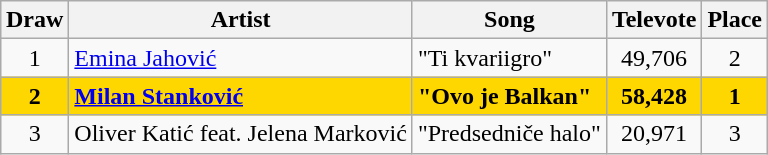<table class="sortable wikitable" style="margin: 1em auto 1em auto; text-align:center;">
<tr>
<th>Draw</th>
<th>Artist</th>
<th>Song</th>
<th>Televote</th>
<th>Place</th>
</tr>
<tr>
<td>1</td>
<td align="left"><a href='#'>Emina Jahović</a></td>
<td align="left">"Ti kvariigro"</td>
<td>49,706</td>
<td>2</td>
</tr>
<tr style="font-weight:bold; background:gold;">
<td>2</td>
<td align="left"><a href='#'>Milan Stanković</a></td>
<td align="left">"Ovo je Balkan"</td>
<td>58,428</td>
<td>1</td>
</tr>
<tr>
<td>3</td>
<td align="left">Oliver Katić feat. Jelena Marković</td>
<td align="left">"Predsedniče halo"</td>
<td>20,971</td>
<td>3</td>
</tr>
</table>
